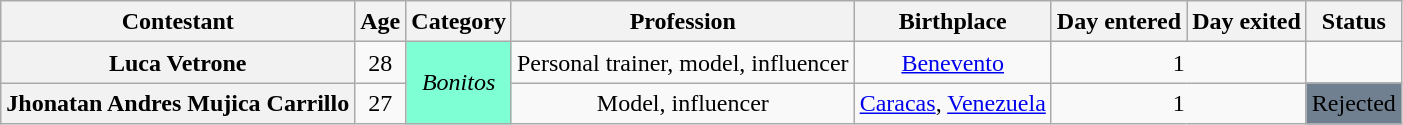<table class="wikitable sortable" style="text-align:center; line-height:20px; width:auto;">
<tr>
<th>Contestant</th>
<th>Age</th>
<th>Category</th>
<th>Profession</th>
<th>Birthplace</th>
<th>Day entered</th>
<th>Day exited</th>
<th>Status</th>
</tr>
<tr>
<th>Luca Vetrone</th>
<td>28</td>
<td rowspan="2" style="background:#7FFFD4"><em>Bonitos</em></td>
<td>Personal trainer, model, influencer</td>
<td><a href='#'>Benevento</a></td>
<td colspan="2">1</td>
<td></td>
</tr>
<tr>
<th>Jhonatan Andres Mujica Carrillo</th>
<td>27</td>
<td>Model, influencer</td>
<td><a href='#'>Caracas</a>, <a href='#'>Venezuela</a></td>
<td colspan="2">1</td>
<td style="background:#708090">Rejected</td>
</tr>
</table>
